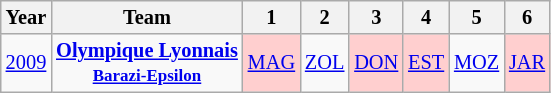<table class="wikitable" style="font-size: 85%; text-align:center">
<tr>
<th>Year</th>
<th>Team</th>
<th>1</th>
<th>2</th>
<th>3</th>
<th>4</th>
<th>5</th>
<th>6</th>
</tr>
<tr>
<td><a href='#'>2009</a></td>
<td nowrap><strong><a href='#'>Olympique Lyonnais</a><br><small><a href='#'>Barazi-Epsilon</a></small></strong></td>
<td style="background:#ffcfcf;"><a href='#'>MAG</a> <br></td>
<td><a href='#'>ZOL</a>  <br></td>
<td style="background:#ffcfcf;"><a href='#'>DON</a>  <br></td>
<td style="background:#ffcfcf;"><a href='#'>EST</a> <br></td>
<td><a href='#'>MOZ</a> <br></td>
<td style="background:#ffcfcf;"><a href='#'>JAR</a> <br></td>
</tr>
</table>
